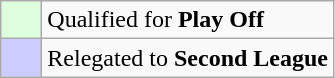<table class="wikitable">
<tr>
<td style="background: #ddffdd" width="20"></td>
<td>Qualified for <strong>Play Off</strong></td>
</tr>
<tr>
<td style="background: #CCCCFF" width="20"></td>
<td>Relegated to <strong>Second League</strong></td>
</tr>
</table>
